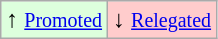<table class="wikitable" align="center">
<tr>
<td style="background:#ddffdd">↑ <small><a href='#'>Promoted</a></small></td>
<td style="background:#ffcccc">↓ <small><a href='#'>Relegated</a></small></td>
</tr>
</table>
